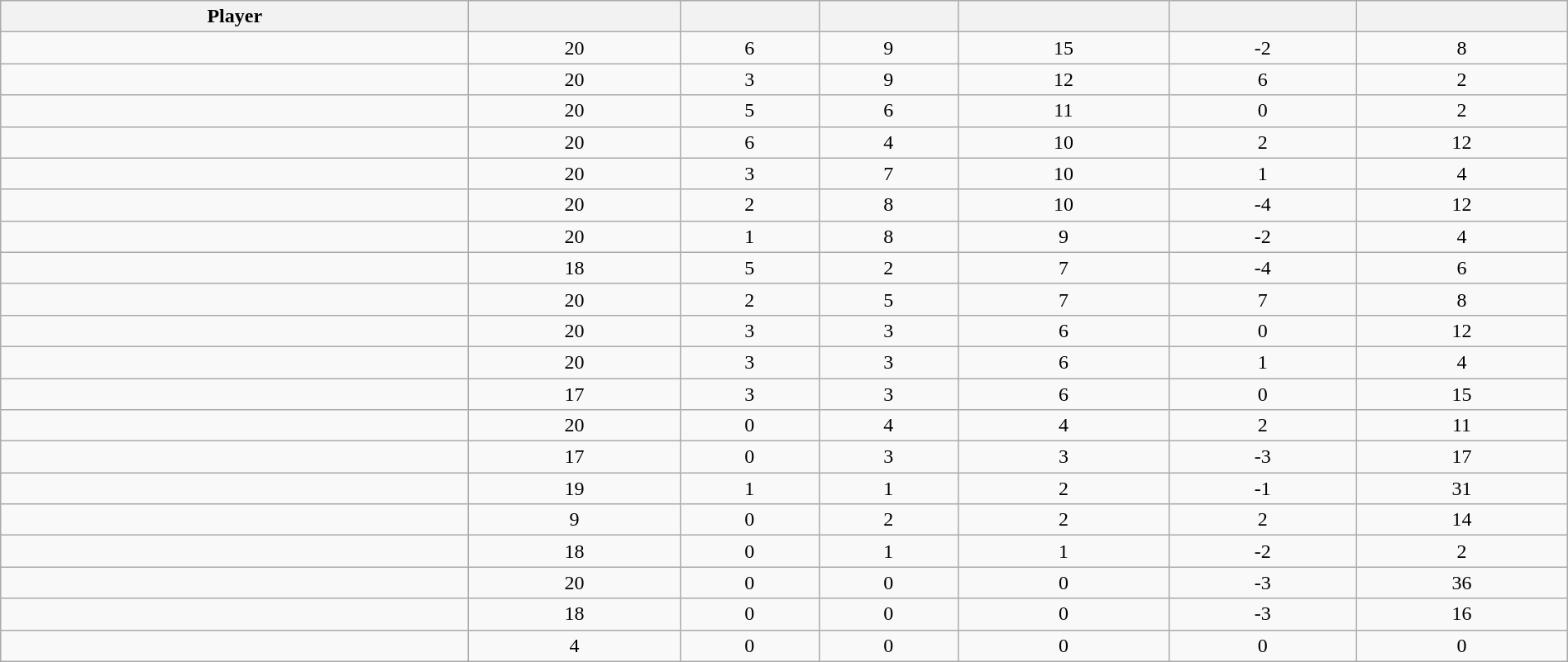<table class="wikitable sortable" style="width:100%;">
<tr align=center>
<th>Player</th>
<th></th>
<th></th>
<th></th>
<th></th>
<th data-sort-type="number"></th>
<th></th>
</tr>
<tr align=center>
<td></td>
<td>20</td>
<td>6</td>
<td>9</td>
<td>15</td>
<td>-2</td>
<td>8</td>
</tr>
<tr align=center>
<td></td>
<td>20</td>
<td>3</td>
<td>9</td>
<td>12</td>
<td>6</td>
<td>2</td>
</tr>
<tr align=center>
<td></td>
<td>20</td>
<td>5</td>
<td>6</td>
<td>11</td>
<td>0</td>
<td>2</td>
</tr>
<tr align=center>
<td></td>
<td>20</td>
<td>6</td>
<td>4</td>
<td>10</td>
<td>2</td>
<td>12</td>
</tr>
<tr align=center>
<td></td>
<td>20</td>
<td>3</td>
<td>7</td>
<td>10</td>
<td>1</td>
<td>4</td>
</tr>
<tr align=center>
<td></td>
<td>20</td>
<td>2</td>
<td>8</td>
<td>10</td>
<td>-4</td>
<td>12</td>
</tr>
<tr align=center>
<td></td>
<td>20</td>
<td>1</td>
<td>8</td>
<td>9</td>
<td>-2</td>
<td>4</td>
</tr>
<tr align=center>
<td></td>
<td>18</td>
<td>5</td>
<td>2</td>
<td>7</td>
<td>-4</td>
<td>6</td>
</tr>
<tr align=center>
<td></td>
<td>20</td>
<td>2</td>
<td>5</td>
<td>7</td>
<td>7</td>
<td>8</td>
</tr>
<tr align=center>
<td></td>
<td>20</td>
<td>3</td>
<td>3</td>
<td>6</td>
<td>0</td>
<td>12</td>
</tr>
<tr align=center>
<td></td>
<td>20</td>
<td>3</td>
<td>3</td>
<td>6</td>
<td>1</td>
<td>4</td>
</tr>
<tr align=center>
<td></td>
<td>17</td>
<td>3</td>
<td>3</td>
<td>6</td>
<td>0</td>
<td>15</td>
</tr>
<tr align=center>
<td></td>
<td>20</td>
<td>0</td>
<td>4</td>
<td>4</td>
<td>2</td>
<td>11</td>
</tr>
<tr align=center>
<td></td>
<td>17</td>
<td>0</td>
<td>3</td>
<td>3</td>
<td>-3</td>
<td>17</td>
</tr>
<tr align=center>
<td></td>
<td>19</td>
<td>1</td>
<td>1</td>
<td>2</td>
<td>-1</td>
<td>31</td>
</tr>
<tr align=center>
<td></td>
<td>9</td>
<td>0</td>
<td>2</td>
<td>2</td>
<td>2</td>
<td>14</td>
</tr>
<tr align=center>
<td></td>
<td>18</td>
<td>0</td>
<td>1</td>
<td>1</td>
<td>-2</td>
<td>2</td>
</tr>
<tr align=center>
<td></td>
<td>20</td>
<td>0</td>
<td>0</td>
<td>0</td>
<td>-3</td>
<td>36</td>
</tr>
<tr align=center>
<td></td>
<td>18</td>
<td>0</td>
<td>0</td>
<td>0</td>
<td>-3</td>
<td>16</td>
</tr>
<tr align=center>
<td></td>
<td>4</td>
<td>0</td>
<td>0</td>
<td>0</td>
<td>0</td>
<td>0</td>
</tr>
</table>
